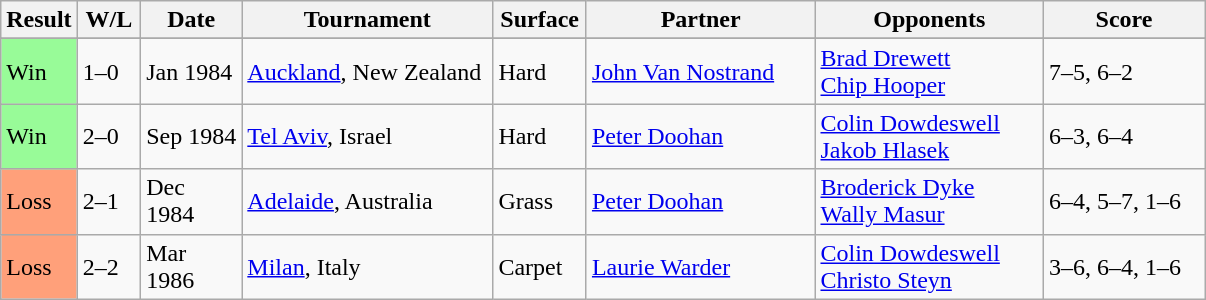<table class="sortable wikitable">
<tr>
<th style="width:40px">Result</th>
<th style="width:35px" class="unsortable">W/L</th>
<th style="width:60px">Date</th>
<th style="width:160px">Tournament</th>
<th style="width:55px">Surface</th>
<th style="width:145px">Partner</th>
<th style="width:145px">Opponents</th>
<th style="width:100px" class="unsortable">Score</th>
</tr>
<tr>
</tr>
<tr>
<td style="background:#98fb98;">Win</td>
<td>1–0</td>
<td>Jan 1984</td>
<td><a href='#'>Auckland</a>, New Zealand</td>
<td>Hard</td>
<td> <a href='#'>John Van Nostrand</a></td>
<td> <a href='#'>Brad Drewett</a> <br>  <a href='#'>Chip Hooper</a></td>
<td>7–5, 6–2</td>
</tr>
<tr>
<td style="background:#98fb98;">Win</td>
<td>2–0</td>
<td>Sep 1984</td>
<td><a href='#'>Tel Aviv</a>, Israel</td>
<td>Hard</td>
<td> <a href='#'>Peter Doohan</a></td>
<td> <a href='#'>Colin Dowdeswell</a> <br>  <a href='#'>Jakob Hlasek</a></td>
<td>6–3, 6–4</td>
</tr>
<tr>
<td style="background:#ffa07a;">Loss</td>
<td>2–1</td>
<td>Dec 1984</td>
<td><a href='#'>Adelaide</a>, Australia</td>
<td>Grass</td>
<td> <a href='#'>Peter Doohan</a></td>
<td> <a href='#'>Broderick Dyke</a> <br>  <a href='#'>Wally Masur</a></td>
<td>6–4, 5–7, 1–6</td>
</tr>
<tr>
<td style="background:#ffa07a;">Loss</td>
<td>2–2</td>
<td>Mar 1986</td>
<td><a href='#'>Milan</a>, Italy</td>
<td>Carpet</td>
<td> <a href='#'>Laurie Warder</a></td>
<td> <a href='#'>Colin Dowdeswell</a> <br>  <a href='#'>Christo Steyn</a></td>
<td>3–6, 6–4, 1–6</td>
</tr>
</table>
